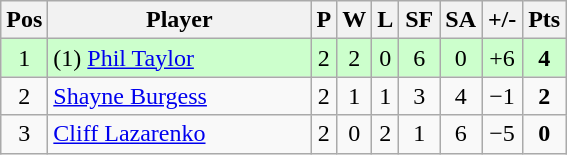<table class="wikitable" style="text-align:center; margin: 1em auto 1em auto, align:left">
<tr>
<th width=20>Pos</th>
<th width=168>Player</th>
<th width=3>P</th>
<th width=3>W</th>
<th width=3>L</th>
<th width=20>SF</th>
<th width=20>SA</th>
<th width=20>+/-</th>
<th width=20>Pts</th>
</tr>
<tr align=center style="background: #ccffcc;">
<td>1</td>
<td align="left"> (1) <a href='#'>Phil Taylor</a></td>
<td>2</td>
<td>2</td>
<td>0</td>
<td>6</td>
<td>0</td>
<td>+6</td>
<td><strong>4</strong></td>
</tr>
<tr align=center>
<td>2</td>
<td align="left"> <a href='#'>Shayne Burgess</a></td>
<td>2</td>
<td>1</td>
<td>1</td>
<td>3</td>
<td>4</td>
<td>−1</td>
<td><strong>2</strong></td>
</tr>
<tr align=center>
<td>3</td>
<td align="left"> <a href='#'>Cliff Lazarenko</a></td>
<td>2</td>
<td>0</td>
<td>2</td>
<td>1</td>
<td>6</td>
<td>−5</td>
<td><strong>0</strong></td>
</tr>
</table>
